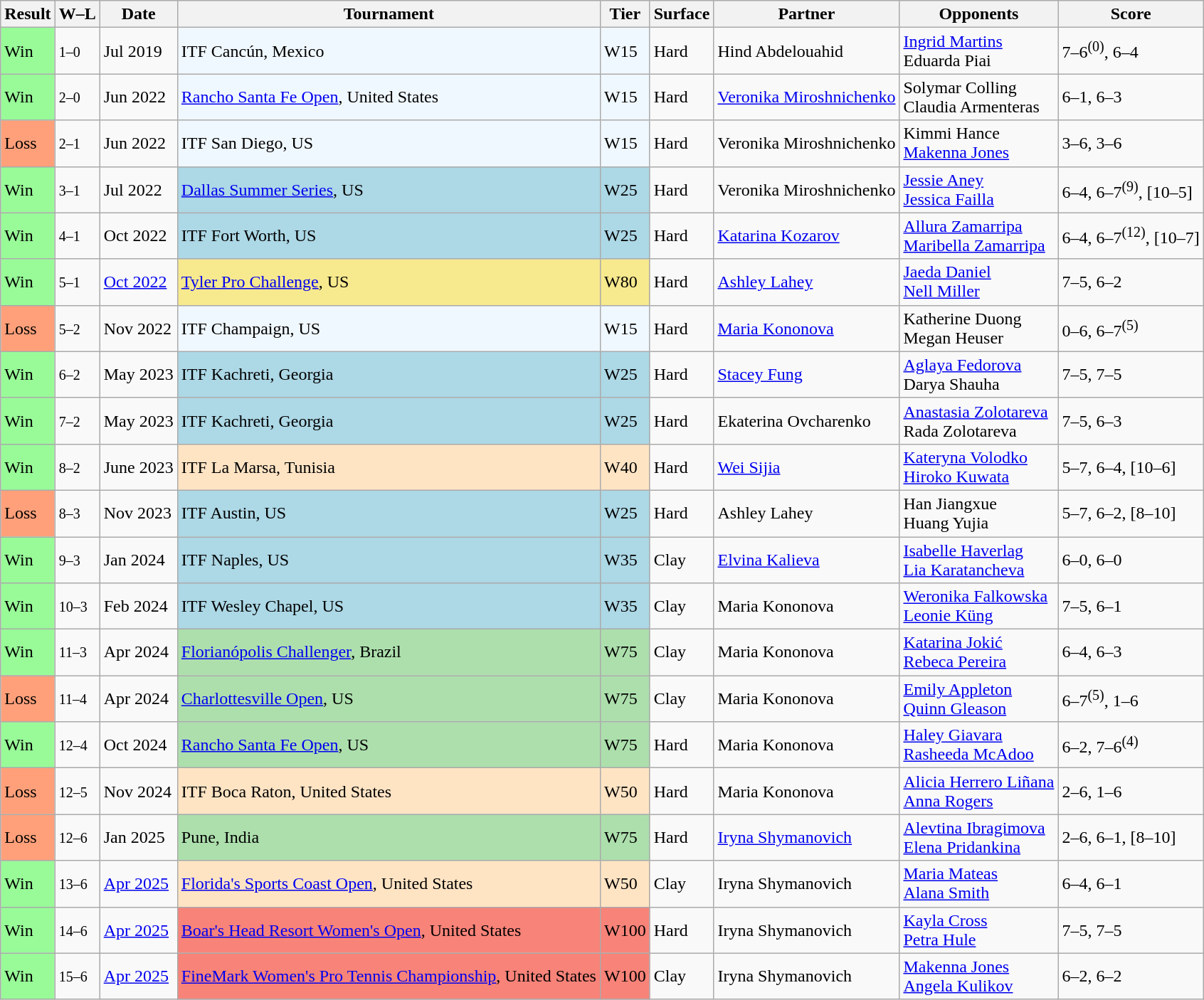<table class="sortable wikitable">
<tr>
<th>Result</th>
<th class="unsortable">W–L</th>
<th>Date</th>
<th>Tournament</th>
<th>Tier</th>
<th>Surface</th>
<th>Partner</th>
<th>Opponents</th>
<th class="unsortable">Score</th>
</tr>
<tr>
<td style="background:#98fb98;">Win</td>
<td><small>1–0</small></td>
<td>Jul 2019</td>
<td style="background:#f0f8ff;">ITF Cancún, Mexico</td>
<td style="background:#f0f8ff;">W15</td>
<td>Hard</td>
<td> Hind Abdelouahid</td>
<td> <a href='#'>Ingrid Martins</a><br>  Eduarda Piai</td>
<td>7–6<sup>(0)</sup>, 6–4</td>
</tr>
<tr>
<td style="background:#98fb98;">Win</td>
<td><small>2–0</small></td>
<td>Jun 2022</td>
<td style="background:#f0f8ff;"><a href='#'>Rancho Santa Fe Open</a>, United States</td>
<td style="background:#f0f8ff;">W15</td>
<td>Hard</td>
<td> <a href='#'>Veronika Miroshnichenko</a></td>
<td> Solymar Colling<br>  Claudia Armenteras</td>
<td>6–1, 6–3</td>
</tr>
<tr>
<td bgcolor="ffa07a">Loss</td>
<td><small>2–1</small></td>
<td>Jun 2022</td>
<td style="background:#f0f8ff;">ITF San Diego, US</td>
<td style="background:#f0f8ff;">W15</td>
<td>Hard</td>
<td> Veronika Miroshnichenko</td>
<td> Kimmi Hance <br>  <a href='#'>Makenna Jones</a></td>
<td>3–6, 3–6</td>
</tr>
<tr>
<td style="background:#98fb98;">Win</td>
<td><small>3–1</small></td>
<td>Jul 2022</td>
<td style="background:lightblue;"><a href='#'>Dallas Summer Series</a>, US</td>
<td style="background:lightblue;">W25</td>
<td>Hard</td>
<td> Veronika Miroshnichenko</td>
<td> <a href='#'>Jessie Aney</a><br>  <a href='#'>Jessica Failla</a></td>
<td>6–4, 6–7<sup>(9)</sup>, [10–5]</td>
</tr>
<tr>
<td style="background:#98fb98;">Win</td>
<td><small>4–1</small></td>
<td>Oct 2022</td>
<td style="background:lightblue;">ITF Fort Worth, US</td>
<td style="background:lightblue;">W25</td>
<td>Hard</td>
<td> <a href='#'>Katarina Kozarov</a></td>
<td> <a href='#'>Allura Zamarripa</a><br>  <a href='#'>Maribella Zamarripa</a></td>
<td>6–4, 6–7<sup>(12)</sup>, [10–7]</td>
</tr>
<tr>
<td style="background:#98fb98;">Win</td>
<td><small>5–1</small></td>
<td><a href='#'>Oct 2022</a></td>
<td style="background:#f7e98e;"><a href='#'>Tyler Pro Challenge</a>, US</td>
<td style="background:#f7e98e;">W80</td>
<td>Hard</td>
<td> <a href='#'>Ashley Lahey</a></td>
<td> <a href='#'>Jaeda Daniel</a><br>  <a href='#'>Nell Miller</a></td>
<td>7–5, 6–2</td>
</tr>
<tr>
<td bgcolor="ffa07a">Loss</td>
<td><small>5–2</small></td>
<td>Nov 2022</td>
<td style="background:#f0f8ff;">ITF Champaign, US</td>
<td style="background:#f0f8ff;">W15</td>
<td>Hard</td>
<td> <a href='#'>Maria Kononova</a></td>
<td> Katherine Duong <br>  Megan Heuser</td>
<td>0–6, 6–7<sup>(5)</sup></td>
</tr>
<tr>
<td style="background:#98fb98;">Win</td>
<td><small>6–2</small></td>
<td>May 2023</td>
<td style="background:lightblue;">ITF Kachreti, Georgia</td>
<td style="background:lightblue;">W25</td>
<td>Hard</td>
<td> <a href='#'>Stacey Fung</a></td>
<td> <a href='#'>Aglaya Fedorova</a><br>  Darya Shauha</td>
<td>7–5, 7–5</td>
</tr>
<tr>
<td style="background:#98fb98;">Win</td>
<td><small>7–2</small></td>
<td>May 2023</td>
<td style="background:lightblue;">ITF Kachreti, Georgia</td>
<td style="background:lightblue;">W25</td>
<td>Hard</td>
<td> Ekaterina Ovcharenko</td>
<td> <a href='#'>Anastasia Zolotareva</a><br>  Rada Zolotareva</td>
<td>7–5, 6–3</td>
</tr>
<tr>
<td style="background:#98fb98;">Win</td>
<td><small>8–2</small></td>
<td>June 2023</td>
<td style="background:#ffe4c4;">ITF La Marsa, Tunisia</td>
<td style="background:#ffe4c4;">W40</td>
<td>Hard</td>
<td> <a href='#'>Wei Sijia</a></td>
<td> <a href='#'>Kateryna Volodko</a><br>  <a href='#'>Hiroko Kuwata</a></td>
<td>5–7, 6–4, [10–6]</td>
</tr>
<tr>
<td bgcolor=ffa07a>Loss</td>
<td><small>8–3</small></td>
<td>Nov 2023</td>
<td style="background:lightblue;">ITF Austin, US</td>
<td style="background:lightblue;">W25</td>
<td>Hard</td>
<td> Ashley Lahey</td>
<td> Han Jiangxue<br>  Huang Yujia</td>
<td>5–7, 6–2, [8–10]</td>
</tr>
<tr>
<td style="background:#98fb98;">Win</td>
<td><small>9–3</small></td>
<td>Jan 2024</td>
<td style="background:lightblue;">ITF Naples, US</td>
<td style="background:lightblue;">W35</td>
<td>Clay</td>
<td> <a href='#'>Elvina Kalieva</a></td>
<td> <a href='#'>Isabelle Haverlag</a><br>  <a href='#'>Lia Karatancheva</a></td>
<td>6–0, 6–0</td>
</tr>
<tr>
<td style="background:#98fb98;">Win</td>
<td><small>10–3</small></td>
<td>Feb 2024</td>
<td style="background:lightblue;">ITF Wesley Chapel, US</td>
<td style="background:lightblue;">W35</td>
<td>Clay</td>
<td> Maria Kononova</td>
<td> <a href='#'>Weronika Falkowska</a><br>  <a href='#'>Leonie Küng</a></td>
<td>7–5, 6–1</td>
</tr>
<tr>
<td style="background:#98fb98;">Win</td>
<td><small>11–3</small></td>
<td>Apr 2024</td>
<td style="background:#addfad;"><a href='#'>Florianópolis Challenger</a>, Brazil</td>
<td style="background:#addfad;">W75</td>
<td>Clay</td>
<td> Maria Kononova</td>
<td> <a href='#'>Katarina Jokić</a><br>  <a href='#'>Rebeca Pereira</a></td>
<td>6–4, 6–3</td>
</tr>
<tr>
<td bgcolor="ffa07a">Loss</td>
<td><small>11–4</small></td>
<td>Apr 2024</td>
<td style="background:#addfad;"><a href='#'>Charlottesville Open</a>, US</td>
<td style="background:#addfad;">W75</td>
<td>Clay</td>
<td> Maria Kononova</td>
<td> <a href='#'>Emily Appleton</a><br>  <a href='#'>Quinn Gleason</a></td>
<td>6–7<sup>(5)</sup>, 1–6</td>
</tr>
<tr>
<td style="background:#98fb98;">Win</td>
<td><small>12–4</small></td>
<td>Oct 2024</td>
<td style="background:#addfad;"><a href='#'>Rancho Santa Fe Open</a>, US</td>
<td style="background:#addfad;">W75</td>
<td>Hard</td>
<td> Maria Kononova</td>
<td> <a href='#'>Haley Giavara</a><br>  <a href='#'>Rasheeda McAdoo</a></td>
<td>6–2, 7–6<sup>(4)</sup></td>
</tr>
<tr>
<td style="background:#ffa07a;">Loss</td>
<td><small>12–5</small></td>
<td>Nov 2024</td>
<td style="background:#ffe4c4;">ITF Boca Raton, United States</td>
<td style="background:#ffe4c4;">W50</td>
<td>Hard</td>
<td> Maria Kononova</td>
<td> <a href='#'>Alicia Herrero Liñana</a><br>  <a href='#'>Anna Rogers</a></td>
<td>2–6, 1–6</td>
</tr>
<tr>
<td bgcolor="ffa07a">Loss</td>
<td><small>12–6</small></td>
<td>Jan 2025</td>
<td style="background:#addfad;">Pune, India</td>
<td style="background:#addfad;">W75</td>
<td>Hard</td>
<td> <a href='#'>Iryna Shymanovich</a></td>
<td> <a href='#'>Alevtina Ibragimova</a><br>  <a href='#'>Elena Pridankina</a></td>
<td>2–6, 6–1, [8–10]</td>
</tr>
<tr>
<td style="background:#98fb98;">Win</td>
<td><small>13–6</small></td>
<td><a href='#'>Apr 2025</a></td>
<td style="background:#ffe4c4;"><a href='#'>Florida's Sports Coast Open</a>, United States</td>
<td style="background:#ffe4c4;">W50</td>
<td>Clay</td>
<td> Iryna Shymanovich</td>
<td> <a href='#'>Maria Mateas</a><br>  <a href='#'>Alana Smith</a></td>
<td>6–4, 6–1</td>
</tr>
<tr>
<td style="background:#98fb98;">Win</td>
<td><small>14–6</small></td>
<td><a href='#'>Apr 2025</a></td>
<td style="background:#f88379;"><a href='#'>Boar's Head Resort Women's Open</a>, United States</td>
<td style="background:#f88379;">W100</td>
<td>Hard</td>
<td> Iryna Shymanovich</td>
<td> <a href='#'>Kayla Cross</a> <br>  <a href='#'>Petra Hule</a></td>
<td>7–5, 7–5</td>
</tr>
<tr>
<td style="background:#98fb98;">Win</td>
<td><small>15–6</small></td>
<td><a href='#'>Apr 2025</a></td>
<td style="background:#f88379;"><a href='#'>FineMark Women's Pro Tennis Championship</a>, United States</td>
<td style="background:#f88379;">W100</td>
<td>Clay</td>
<td> Iryna Shymanovich</td>
<td> <a href='#'>Makenna Jones</a> <br>  <a href='#'>Angela Kulikov</a></td>
<td>6–2, 6–2</td>
</tr>
</table>
